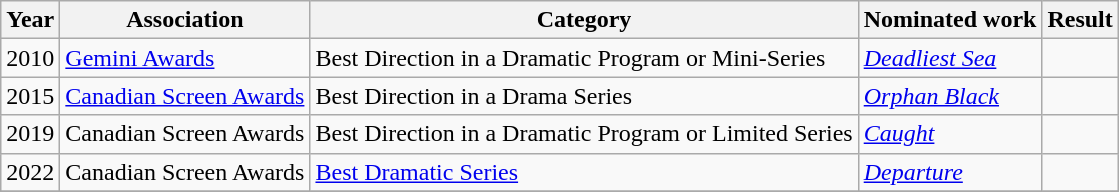<table class="wikitable sortable">
<tr>
<th>Year</th>
<th>Association</th>
<th>Category</th>
<th>Nominated work</th>
<th>Result</th>
</tr>
<tr>
<td>2010</td>
<td><a href='#'>Gemini Awards</a></td>
<td>Best Direction in a Dramatic Program or Mini-Series</td>
<td><em><a href='#'>Deadliest Sea</a></em></td>
<td></td>
</tr>
<tr>
<td>2015</td>
<td><a href='#'>Canadian Screen Awards</a></td>
<td>Best Direction in a Drama Series</td>
<td><em><a href='#'>Orphan Black</a></em></td>
<td></td>
</tr>
<tr>
<td>2019</td>
<td>Canadian Screen Awards</td>
<td>Best Direction in a Dramatic Program or Limited Series</td>
<td><em><a href='#'>Caught</a></em></td>
<td></td>
</tr>
<tr>
<td>2022</td>
<td>Canadian Screen Awards</td>
<td><a href='#'>Best Dramatic Series</a></td>
<td><a href='#'><em>Departure</em></a></td>
<td></td>
</tr>
<tr>
</tr>
</table>
